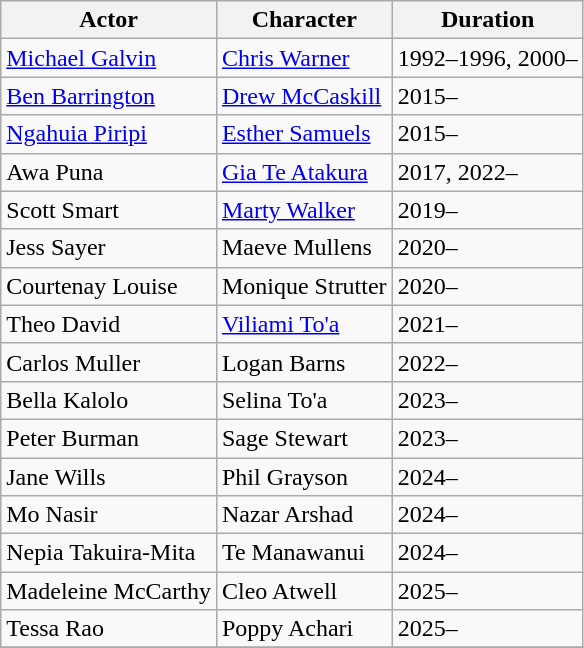<table class="wikitable sortable">
<tr>
<th>Actor</th>
<th>Character</th>
<th>Duration</th>
</tr>
<tr>
<td><a href='#'>Michael Galvin</a></td>
<td><a href='#'>Chris Warner</a></td>
<td>1992–1996, 2000–</td>
</tr>
<tr>
<td><a href='#'>Ben Barrington</a></td>
<td><a href='#'>Drew McCaskill</a></td>
<td>2015–</td>
</tr>
<tr>
<td><a href='#'>Ngahuia Piripi</a></td>
<td><a href='#'>Esther Samuels</a></td>
<td>2015–</td>
</tr>
<tr>
<td>Awa Puna</td>
<td><a href='#'>Gia Te Atakura</a></td>
<td>2017, 2022–</td>
</tr>
<tr>
<td>Scott Smart</td>
<td><a href='#'>Marty Walker</a></td>
<td>2019–</td>
</tr>
<tr>
<td>Jess Sayer</td>
<td>Maeve Mullens</td>
<td>2020–</td>
</tr>
<tr>
<td>Courtenay Louise</td>
<td>Monique Strutter</td>
<td>2020–</td>
</tr>
<tr>
<td>Theo David</td>
<td><a href='#'>Viliami To'a</a></td>
<td>2021–</td>
</tr>
<tr>
<td>Carlos Muller</td>
<td>Logan Barns</td>
<td>2022–</td>
</tr>
<tr>
<td>Bella Kalolo</td>
<td>Selina To'a</td>
<td>2023–</td>
</tr>
<tr>
<td>Peter Burman</td>
<td>Sage Stewart</td>
<td>2023–</td>
</tr>
<tr>
<td>Jane Wills</td>
<td>Phil Grayson</td>
<td>2024–</td>
</tr>
<tr>
<td>Mo Nasir</td>
<td>Nazar Arshad</td>
<td>2024–</td>
</tr>
<tr>
<td>Nepia Takuira-Mita</td>
<td>Te Manawanui</td>
<td>2024–</td>
</tr>
<tr>
<td>Madeleine McCarthy</td>
<td>Cleo Atwell</td>
<td>2025–</td>
</tr>
<tr>
<td>Tessa Rao</td>
<td>Poppy Achari</td>
<td>2025–</td>
</tr>
<tr>
</tr>
</table>
